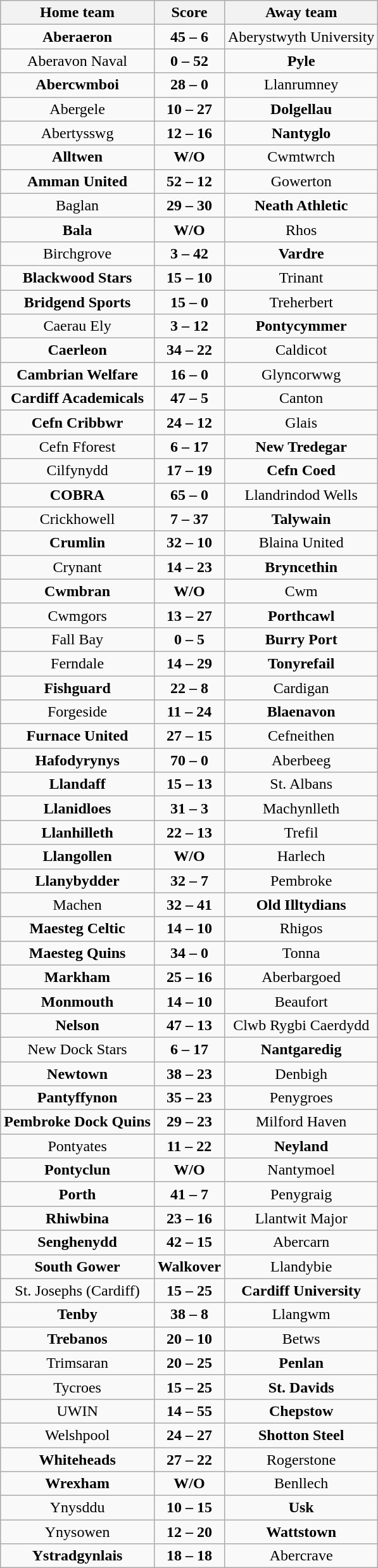<table class="wikitable" style="text-align: center">
<tr>
<th>Home team</th>
<th>Score</th>
<th>Away team</th>
</tr>
<tr>
<td><strong>Aberaeron</strong></td>
<td><strong>45 – 6</strong></td>
<td>Aberystwyth University</td>
</tr>
<tr>
<td>Aberavon Naval</td>
<td><strong>0 – 52</strong></td>
<td><strong>Pyle</strong></td>
</tr>
<tr>
<td><strong>Abercwmboi</strong></td>
<td><strong>28 – 0</strong></td>
<td>Llanrumney</td>
</tr>
<tr>
<td>Abergele</td>
<td><strong>10 – 27</strong></td>
<td><strong>Dolgellau</strong></td>
</tr>
<tr>
<td>Abertysswg</td>
<td><strong>12 – 16</strong></td>
<td><strong>Nantyglo</strong></td>
</tr>
<tr>
<td><strong>Alltwen</strong></td>
<td><strong>W/O</strong></td>
<td>Cwmtwrch</td>
</tr>
<tr>
<td><strong>Amman United</strong></td>
<td><strong>52 – 12</strong></td>
<td>Gowerton</td>
</tr>
<tr>
<td>Baglan</td>
<td><strong>29 – 30</strong></td>
<td><strong>Neath Athletic</strong></td>
</tr>
<tr>
<td><strong>Bala</strong></td>
<td><strong>W/O</strong></td>
<td>Rhos</td>
</tr>
<tr>
<td>Birchgrove</td>
<td><strong>3 – 42</strong></td>
<td><strong>Vardre</strong></td>
</tr>
<tr>
<td><strong>Blackwood Stars</strong></td>
<td><strong>15 – 10</strong></td>
<td>Trinant</td>
</tr>
<tr>
<td><strong>Bridgend Sports</strong></td>
<td><strong>15 – 0</strong></td>
<td>Treherbert</td>
</tr>
<tr>
<td>Caerau Ely</td>
<td><strong>3 – 12</strong></td>
<td><strong>Pontycymmer</strong></td>
</tr>
<tr>
<td><strong>Caerleon</strong></td>
<td><strong>34 – 22</strong></td>
<td>Caldicot</td>
</tr>
<tr>
<td><strong>Cambrian Welfare</strong></td>
<td><strong>16 – 0</strong></td>
<td>Glyncorwwg</td>
</tr>
<tr>
<td><strong>Cardiff Academicals</strong></td>
<td><strong>47 – 5</strong></td>
<td>Canton</td>
</tr>
<tr>
<td><strong>Cefn Cribbwr</strong></td>
<td><strong>24 – 12</strong></td>
<td>Glais</td>
</tr>
<tr>
<td>Cefn Fforest</td>
<td><strong>6 – 17</strong></td>
<td><strong>New Tredegar</strong></td>
</tr>
<tr>
<td>Cilfynydd</td>
<td><strong>17 – 19</strong></td>
<td><strong>Cefn Coed</strong></td>
</tr>
<tr>
<td><strong>COBRA</strong></td>
<td><strong>65 – 0</strong></td>
<td>Llandrindod Wells</td>
</tr>
<tr>
<td>Crickhowell</td>
<td><strong>7 – 37</strong></td>
<td><strong>Talywain</strong></td>
</tr>
<tr>
<td><strong>Crumlin</strong></td>
<td><strong>32 – 10</strong></td>
<td>Blaina United</td>
</tr>
<tr>
<td>Crynant</td>
<td><strong>14 – 23</strong></td>
<td><strong>Bryncethin</strong></td>
</tr>
<tr>
<td><strong>Cwmbran</strong></td>
<td><strong>W/O</strong></td>
<td>Cwm</td>
</tr>
<tr>
<td>Cwmgors</td>
<td><strong>13 – 27</strong></td>
<td><strong>Porthcawl</strong></td>
</tr>
<tr>
<td>Fall Bay</td>
<td><strong>0 – 5</strong></td>
<td><strong>Burry Port</strong></td>
</tr>
<tr>
<td>Ferndale</td>
<td><strong>14 – 29</strong></td>
<td><strong>Tonyrefail</strong></td>
</tr>
<tr>
<td><strong>Fishguard</strong></td>
<td><strong>22 – 8</strong></td>
<td>Cardigan</td>
</tr>
<tr>
<td>Forgeside</td>
<td><strong>11 – 24</strong></td>
<td><strong>Blaenavon</strong></td>
</tr>
<tr>
<td><strong>Furnace United</strong></td>
<td><strong>27 – 15</strong></td>
<td>Cefneithen</td>
</tr>
<tr>
<td><strong>Hafodyrynys</strong></td>
<td><strong>70 – 0</strong></td>
<td>Aberbeeg</td>
</tr>
<tr>
<td><strong>Llandaff</strong></td>
<td><strong>15 – 13</strong></td>
<td>St. Albans</td>
</tr>
<tr>
<td><strong>Llanidloes</strong></td>
<td><strong>31 – 3</strong></td>
<td>Machynlleth</td>
</tr>
<tr>
<td><strong>Llanhilleth</strong></td>
<td><strong>22 – 13</strong></td>
<td>Trefil</td>
</tr>
<tr>
<td><strong>Llangollen</strong></td>
<td><strong>W/O</strong></td>
<td>Harlech</td>
</tr>
<tr>
<td><strong>Llanybydder</strong></td>
<td><strong>32 – 7</strong></td>
<td>Pembroke</td>
</tr>
<tr>
<td>Machen</td>
<td><strong>32 – 41</strong></td>
<td><strong>Old Illtydians</strong></td>
</tr>
<tr>
<td><strong>Maesteg Celtic</strong></td>
<td><strong>14 – 10</strong></td>
<td>Rhigos</td>
</tr>
<tr>
<td><strong>Maesteg Quins</strong></td>
<td><strong>34 – 0</strong></td>
<td>Tonna</td>
</tr>
<tr>
<td><strong>Markham</strong></td>
<td><strong>25 – 16</strong></td>
<td>Aberbargoed</td>
</tr>
<tr>
<td><strong>Monmouth</strong></td>
<td><strong>14 – 10</strong></td>
<td>Beaufort</td>
</tr>
<tr>
<td><strong>Nelson</strong></td>
<td><strong>47 – 13</strong></td>
<td>Clwb Rygbi Caerdydd</td>
</tr>
<tr>
<td>New Dock Stars</td>
<td><strong>6 – 17</strong></td>
<td><strong>Nantgaredig</strong></td>
</tr>
<tr>
<td><strong>Newtown</strong></td>
<td><strong>38 – 23</strong></td>
<td>Denbigh</td>
</tr>
<tr>
<td><strong>Pantyffynon</strong></td>
<td><strong>35 – 23</strong></td>
<td>Penygroes</td>
</tr>
<tr>
<td><strong>Pembroke Dock Quins</strong></td>
<td><strong>29 – 23</strong></td>
<td>Milford Haven</td>
</tr>
<tr>
<td>Pontyates</td>
<td><strong>11 – 22</strong></td>
<td><strong>Neyland</strong></td>
</tr>
<tr>
<td><strong>Pontyclun</strong></td>
<td><strong>W/O</strong></td>
<td>Nantymoel</td>
</tr>
<tr>
<td><strong>Porth</strong></td>
<td><strong>41 – 7</strong></td>
<td>Penygraig</td>
</tr>
<tr>
<td><strong>Rhiwbina</strong></td>
<td><strong>23 – 16</strong></td>
<td>Llantwit Major</td>
</tr>
<tr>
<td><strong>Senghenydd</strong></td>
<td><strong>42 – 15</strong></td>
<td>Abercarn</td>
</tr>
<tr>
<td><strong>South Gower</strong></td>
<td><strong>Walkover</strong></td>
<td>Llandybie</td>
</tr>
<tr>
<td>St. Josephs (Cardiff)</td>
<td><strong>15 – 25</strong></td>
<td><strong>Cardiff University</strong></td>
</tr>
<tr>
<td><strong>Tenby</strong></td>
<td><strong>38 – 8</strong></td>
<td>Llangwm</td>
</tr>
<tr>
<td><strong>Trebanos</strong></td>
<td><strong>20 – 10</strong></td>
<td>Betws</td>
</tr>
<tr>
<td>Trimsaran</td>
<td><strong>20 – 25</strong></td>
<td><strong>Penlan</strong></td>
</tr>
<tr>
<td>Tycroes</td>
<td><strong>15 – 25</strong></td>
<td><strong>St. Davids</strong></td>
</tr>
<tr>
<td>UWIN</td>
<td><strong>14 – 55</strong></td>
<td><strong>Chepstow</strong></td>
</tr>
<tr>
<td>Welshpool</td>
<td><strong>24 – 27</strong></td>
<td><strong>Shotton Steel</strong></td>
</tr>
<tr>
<td><strong>Whiteheads</strong></td>
<td><strong>27 – 22</strong></td>
<td>Rogerstone</td>
</tr>
<tr>
<td><strong>Wrexham</strong></td>
<td><strong>W/O</strong></td>
<td>Benllech</td>
</tr>
<tr>
<td>Ynysddu</td>
<td><strong>10 – 15</strong></td>
<td><strong>Usk</strong></td>
</tr>
<tr>
<td>Ynysowen</td>
<td><strong>12 – 20</strong></td>
<td><strong>Wattstown</strong></td>
</tr>
<tr>
<td><strong>Ystradgynlais</strong></td>
<td><strong>18 – 18</strong></td>
<td>Abercrave</td>
</tr>
</table>
